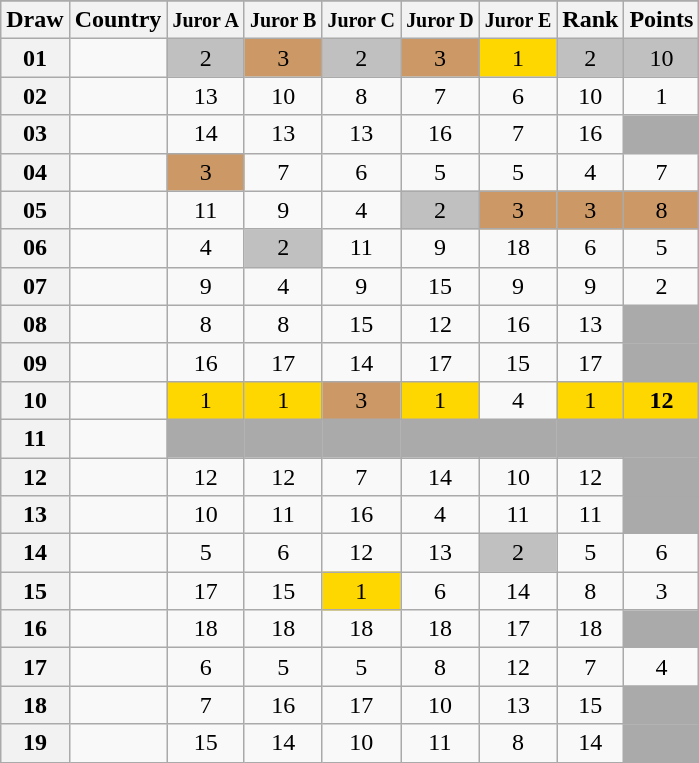<table class="sortable wikitable collapsible plainrowheaders" style="text-align:center">
<tr>
</tr>
<tr>
<th scope="col">Draw</th>
<th scope="col">Country</th>
<th scope="col"><small>Juror A</small></th>
<th scope="col"><small>Juror B</small></th>
<th scope="col"><small>Juror C</small></th>
<th scope="col"><small>Juror D</small></th>
<th scope="col"><small>Juror E</small></th>
<th scope="col">Rank</th>
<th scope="col">Points</th>
</tr>
<tr>
<th scope="row" style="text-align:center;">01</th>
<td style="text-align:left;"></td>
<td style="background:silver;">2</td>
<td style="background:#CC9966;">3</td>
<td style="background:silver;">2</td>
<td style="background:#CC9966;">3</td>
<td style="background:gold;">1</td>
<td style="background:silver;">2</td>
<td style="background:silver;">10</td>
</tr>
<tr>
<th scope="row" style="text-align:center;">02</th>
<td style="text-align:left;"></td>
<td>13</td>
<td>10</td>
<td>8</td>
<td>7</td>
<td>6</td>
<td>10</td>
<td>1</td>
</tr>
<tr>
<th scope="row" style="text-align:center;">03</th>
<td style="text-align:left;"></td>
<td>14</td>
<td>13</td>
<td>13</td>
<td>16</td>
<td>7</td>
<td>16</td>
<td style="background:#AAAAAA;"></td>
</tr>
<tr>
<th scope="row" style="text-align:center;">04</th>
<td style="text-align:left;"></td>
<td style="background:#CC9966;">3</td>
<td>7</td>
<td>6</td>
<td>5</td>
<td>5</td>
<td>4</td>
<td>7</td>
</tr>
<tr>
<th scope="row" style="text-align:center;">05</th>
<td style="text-align:left;"></td>
<td>11</td>
<td>9</td>
<td>4</td>
<td style="background:silver;">2</td>
<td style="background:#CC9966;">3</td>
<td style="background:#CC9966;">3</td>
<td style="background:#CC9966;">8</td>
</tr>
<tr>
<th scope="row" style="text-align:center;">06</th>
<td style="text-align:left;"></td>
<td>4</td>
<td style="background:silver;">2</td>
<td>11</td>
<td>9</td>
<td>18</td>
<td>6</td>
<td>5</td>
</tr>
<tr>
<th scope="row" style="text-align:center;">07</th>
<td style="text-align:left;"></td>
<td>9</td>
<td>4</td>
<td>9</td>
<td>15</td>
<td>9</td>
<td>9</td>
<td>2</td>
</tr>
<tr>
<th scope="row" style="text-align:center;">08</th>
<td style="text-align:left;"></td>
<td>8</td>
<td>8</td>
<td>15</td>
<td>12</td>
<td>16</td>
<td>13</td>
<td style="background:#AAAAAA;"></td>
</tr>
<tr>
<th scope="row" style="text-align:center;">09</th>
<td style="text-align:left;"></td>
<td>16</td>
<td>17</td>
<td>14</td>
<td>17</td>
<td>15</td>
<td>17</td>
<td style="background:#AAAAAA;"></td>
</tr>
<tr>
<th scope="row" style="text-align:center;">10</th>
<td style="text-align:left;"></td>
<td style="background:gold;">1</td>
<td style="background:gold;">1</td>
<td style="background:#CC9966;">3</td>
<td style="background:gold;">1</td>
<td>4</td>
<td style="background:gold;">1</td>
<td style="background:gold;"><strong>12</strong></td>
</tr>
<tr class="sortbottom">
<th scope="row" style="text-align:center;">11</th>
<td style="text-align:left;"></td>
<td style="background:#AAAAAA;"></td>
<td style="background:#AAAAAA;"></td>
<td style="background:#AAAAAA;"></td>
<td style="background:#AAAAAA;"></td>
<td style="background:#AAAAAA;"></td>
<td style="background:#AAAAAA;"></td>
<td style="background:#AAAAAA;"></td>
</tr>
<tr>
<th scope="row" style="text-align:center;">12</th>
<td style="text-align:left;"></td>
<td>12</td>
<td>12</td>
<td>7</td>
<td>14</td>
<td>10</td>
<td>12</td>
<td style="background:#AAAAAA;"></td>
</tr>
<tr>
<th scope="row" style="text-align:center;">13</th>
<td style="text-align:left;"></td>
<td>10</td>
<td>11</td>
<td>16</td>
<td>4</td>
<td>11</td>
<td>11</td>
<td style="background:#AAAAAA;"></td>
</tr>
<tr>
<th scope="row" style="text-align:center;">14</th>
<td style="text-align:left;"></td>
<td>5</td>
<td>6</td>
<td>12</td>
<td>13</td>
<td style="background:silver;">2</td>
<td>5</td>
<td>6</td>
</tr>
<tr>
<th scope="row" style="text-align:center;">15</th>
<td style="text-align:left;"></td>
<td>17</td>
<td>15</td>
<td style="background:gold;">1</td>
<td>6</td>
<td>14</td>
<td>8</td>
<td>3</td>
</tr>
<tr>
<th scope="row" style="text-align:center;">16</th>
<td style="text-align:left;"></td>
<td>18</td>
<td>18</td>
<td>18</td>
<td>18</td>
<td>17</td>
<td>18</td>
<td style="background:#AAAAAA;"></td>
</tr>
<tr>
<th scope="row" style="text-align:center;">17</th>
<td style="text-align:left;"></td>
<td>6</td>
<td>5</td>
<td>5</td>
<td>8</td>
<td>12</td>
<td>7</td>
<td>4</td>
</tr>
<tr>
<th scope="row" style="text-align:center;">18</th>
<td style="text-align:left;"></td>
<td>7</td>
<td>16</td>
<td>17</td>
<td>10</td>
<td>13</td>
<td>15</td>
<td style="background:#AAAAAA;"></td>
</tr>
<tr>
<th scope="row" style="text-align:center;">19</th>
<td style="text-align:left;"></td>
<td>15</td>
<td>14</td>
<td>10</td>
<td>11</td>
<td>8</td>
<td>14</td>
<td style="background:#AAAAAA;"></td>
</tr>
</table>
